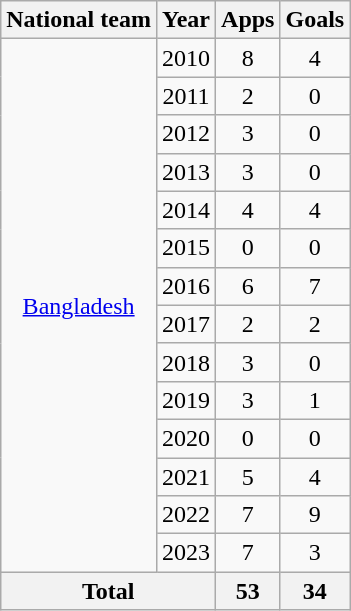<table class="wikitable" style="text-align:center">
<tr>
<th>National team</th>
<th>Year</th>
<th>Apps</th>
<th>Goals</th>
</tr>
<tr>
<td rowspan="14"><a href='#'>Bangladesh</a></td>
<td>2010</td>
<td>8</td>
<td>4</td>
</tr>
<tr>
<td>2011</td>
<td>2</td>
<td>0</td>
</tr>
<tr>
<td>2012</td>
<td>3</td>
<td>0</td>
</tr>
<tr>
<td>2013</td>
<td>3</td>
<td>0</td>
</tr>
<tr>
<td>2014</td>
<td>4</td>
<td>4</td>
</tr>
<tr>
<td>2015</td>
<td>0</td>
<td>0</td>
</tr>
<tr>
<td>2016</td>
<td>6</td>
<td>7</td>
</tr>
<tr>
<td>2017</td>
<td>2</td>
<td>2</td>
</tr>
<tr>
<td>2018</td>
<td>3</td>
<td>0</td>
</tr>
<tr>
<td>2019</td>
<td>3</td>
<td>1</td>
</tr>
<tr>
<td>2020</td>
<td>0</td>
<td>0</td>
</tr>
<tr>
<td>2021</td>
<td>5</td>
<td>4</td>
</tr>
<tr>
<td>2022</td>
<td>7</td>
<td>9</td>
</tr>
<tr>
<td>2023</td>
<td>7</td>
<td>3</td>
</tr>
<tr>
<th colspan="2">Total</th>
<th>53</th>
<th>34</th>
</tr>
</table>
